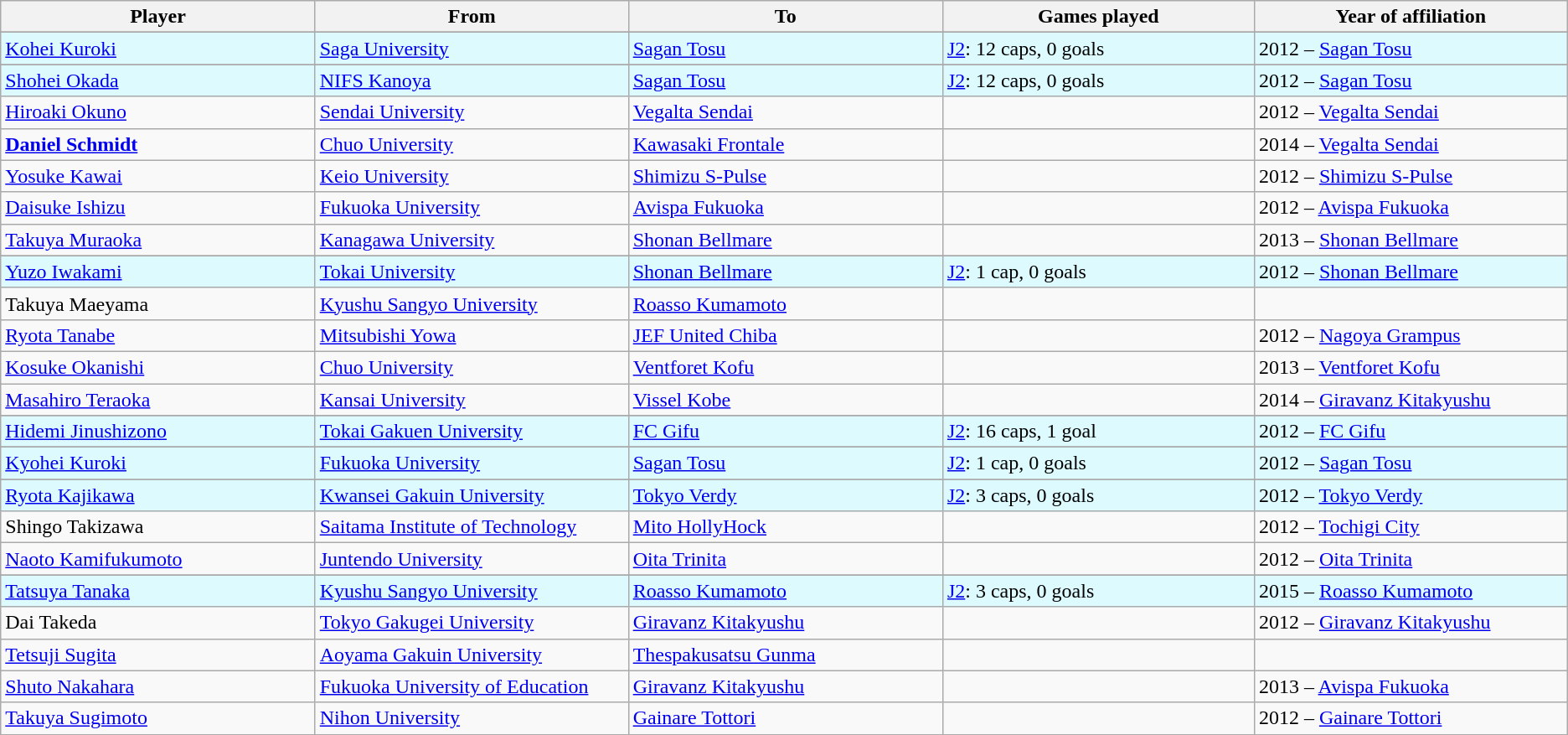<table class="wikitable sortable mw-collapsible" style="text-align:left;">
<tr>
<th width=250px>Player</th>
<th width=250px>From</th>
<th width=250px>To</th>
<th width=250px>Games played</th>
<th width=250px>Year of affiliation</th>
</tr>
<tr>
</tr>
<tr style="background:#DDFBFF;">
<td><a href='#'>Kohei Kuroki</a></td>
<td><a href='#'>Saga University</a></td>
<td><a href='#'>Sagan Tosu</a></td>
<td><a href='#'>J2</a>: 12 caps, 0 goals</td>
<td>2012 – <a href='#'>Sagan Tosu</a></td>
</tr>
<tr>
</tr>
<tr style="background:#DDFBFF;">
<td><a href='#'>Shohei Okada</a></td>
<td><a href='#'>NIFS Kanoya</a></td>
<td><a href='#'>Sagan Tosu</a></td>
<td><a href='#'>J2</a>: 12 caps, 0 goals</td>
<td>2012 – <a href='#'>Sagan Tosu</a></td>
</tr>
<tr>
<td><a href='#'>Hiroaki Okuno</a></td>
<td><a href='#'>Sendai University</a></td>
<td><a href='#'>Vegalta Sendai</a></td>
<td></td>
<td>2012 – <a href='#'>Vegalta Sendai</a></td>
</tr>
<tr>
<td><strong><a href='#'>Daniel Schmidt</a></strong></td>
<td><a href='#'>Chuo University</a></td>
<td><a href='#'>Kawasaki Frontale</a></td>
<td></td>
<td>2014 – <a href='#'>Vegalta Sendai</a></td>
</tr>
<tr>
<td><a href='#'>Yosuke Kawai</a></td>
<td><a href='#'>Keio University</a></td>
<td><a href='#'>Shimizu S-Pulse</a></td>
<td></td>
<td>2012 – <a href='#'>Shimizu S-Pulse</a></td>
</tr>
<tr>
<td><a href='#'>Daisuke Ishizu</a></td>
<td><a href='#'>Fukuoka University</a></td>
<td><a href='#'>Avispa Fukuoka</a></td>
<td></td>
<td>2012 – <a href='#'>Avispa Fukuoka</a></td>
</tr>
<tr>
<td><a href='#'>Takuya Muraoka</a></td>
<td><a href='#'>Kanagawa University</a></td>
<td><a href='#'>Shonan Bellmare</a></td>
<td></td>
<td>2013 – <a href='#'>Shonan Bellmare</a></td>
</tr>
<tr>
</tr>
<tr style="background:#DDFBFF;">
<td><a href='#'>Yuzo Iwakami</a></td>
<td><a href='#'>Tokai University</a></td>
<td><a href='#'>Shonan Bellmare</a></td>
<td><a href='#'>J2</a>: 1 cap, 0 goals</td>
<td>2012 – <a href='#'>Shonan Bellmare</a></td>
</tr>
<tr>
<td>Takuya Maeyama</td>
<td><a href='#'>Kyushu Sangyo University</a></td>
<td><a href='#'>Roasso Kumamoto</a></td>
<td></td>
<td></td>
</tr>
<tr>
<td><a href='#'>Ryota Tanabe</a></td>
<td><a href='#'>Mitsubishi Yowa</a></td>
<td><a href='#'>JEF United Chiba</a></td>
<td></td>
<td>2012 – <a href='#'>Nagoya Grampus</a></td>
</tr>
<tr>
<td><a href='#'>Kosuke Okanishi</a></td>
<td><a href='#'>Chuo University</a></td>
<td><a href='#'>Ventforet Kofu</a></td>
<td></td>
<td>2013 – <a href='#'>Ventforet Kofu</a></td>
</tr>
<tr>
<td><a href='#'>Masahiro Teraoka</a></td>
<td><a href='#'>Kansai University</a></td>
<td><a href='#'>Vissel Kobe</a></td>
<td></td>
<td>2014 – <a href='#'>Giravanz Kitakyushu</a></td>
</tr>
<tr>
</tr>
<tr style="background:#DDFBFF;">
<td><a href='#'>Hidemi Jinushizono</a></td>
<td><a href='#'>Tokai Gakuen University</a></td>
<td><a href='#'>FC Gifu</a></td>
<td><a href='#'>J2</a>: 16 caps, 1 goal</td>
<td>2012 – <a href='#'>FC Gifu</a></td>
</tr>
<tr>
</tr>
<tr style="background:#DDFBFF;">
<td><a href='#'>Kyohei Kuroki</a></td>
<td><a href='#'>Fukuoka University</a></td>
<td><a href='#'>Sagan Tosu</a></td>
<td><a href='#'>J2</a>: 1 cap, 0 goals</td>
<td>2012 – <a href='#'>Sagan Tosu</a></td>
</tr>
<tr>
</tr>
<tr style="background:#DDFBFF;">
<td><a href='#'>Ryota Kajikawa</a></td>
<td><a href='#'>Kwansei Gakuin University</a></td>
<td><a href='#'>Tokyo Verdy</a></td>
<td><a href='#'>J2</a>: 3 caps, 0 goals</td>
<td>2012 – <a href='#'>Tokyo Verdy</a></td>
</tr>
<tr>
<td>Shingo Takizawa</td>
<td><a href='#'>Saitama Institute of Technology</a></td>
<td><a href='#'>Mito HollyHock</a></td>
<td></td>
<td>2012 – <a href='#'>Tochigi City</a></td>
</tr>
<tr>
<td><a href='#'>Naoto Kamifukumoto</a></td>
<td><a href='#'>Juntendo University</a></td>
<td><a href='#'>Oita Trinita</a></td>
<td></td>
<td>2012 – <a href='#'>Oita Trinita</a></td>
</tr>
<tr>
</tr>
<tr style="background:#DDFBFF;">
<td><a href='#'>Tatsuya Tanaka</a></td>
<td><a href='#'>Kyushu Sangyo University</a></td>
<td><a href='#'>Roasso Kumamoto</a></td>
<td><a href='#'>J2</a>: 3 caps, 0 goals</td>
<td>2015 – <a href='#'>Roasso Kumamoto</a></td>
</tr>
<tr>
<td>Dai Takeda</td>
<td><a href='#'>Tokyo Gakugei University</a></td>
<td><a href='#'>Giravanz Kitakyushu</a></td>
<td></td>
<td>2012 – <a href='#'>Giravanz Kitakyushu</a></td>
</tr>
<tr>
<td><a href='#'>Tetsuji Sugita</a></td>
<td><a href='#'>Aoyama Gakuin University</a></td>
<td><a href='#'>Thespakusatsu Gunma</a></td>
<td></td>
<td></td>
</tr>
<tr>
<td><a href='#'>Shuto Nakahara</a></td>
<td><a href='#'>Fukuoka University of Education</a></td>
<td><a href='#'>Giravanz Kitakyushu</a></td>
<td></td>
<td>2013 – <a href='#'>Avispa Fukuoka</a></td>
</tr>
<tr>
<td><a href='#'>Takuya Sugimoto</a></td>
<td><a href='#'>Nihon University</a></td>
<td><a href='#'>Gainare Tottori</a></td>
<td></td>
<td>2012 – <a href='#'>Gainare Tottori</a></td>
</tr>
<tr>
</tr>
</table>
